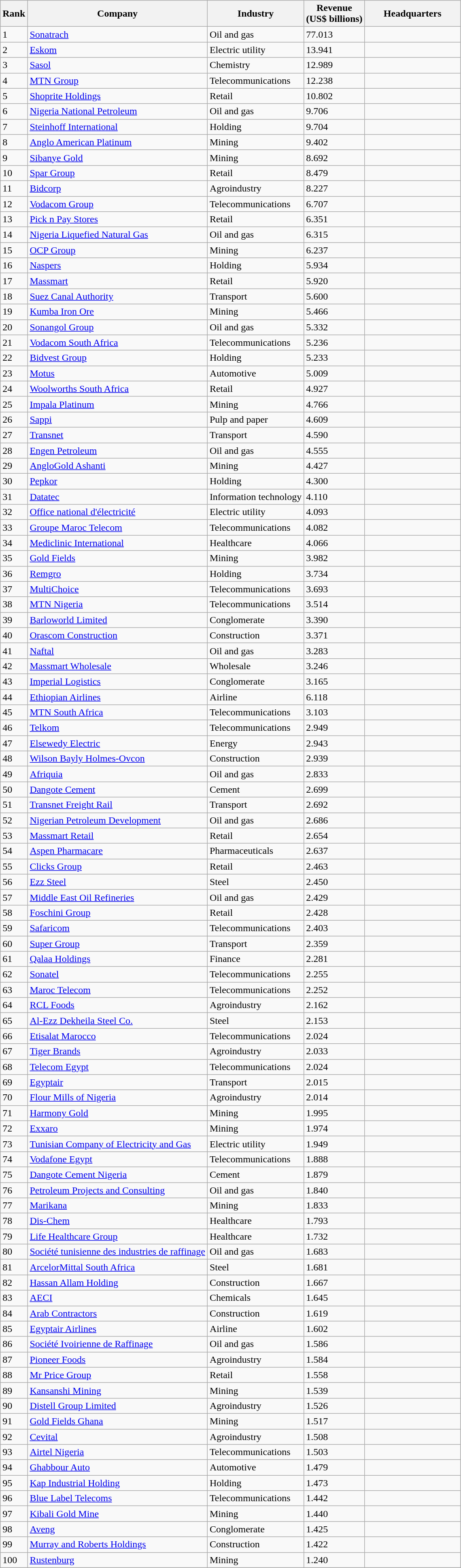<table class="wikitable sortable">
<tr>
<th>Rank</th>
<th>Company</th>
<th>Industry</th>
<th>Revenue<br>(US$ billions)</th>
<th width=150>Headquarters</th>
</tr>
<tr>
<td>1</td>
<td><a href='#'>Sonatrach</a></td>
<td>Oil and gas</td>
<td>77.013</td>
<td></td>
</tr>
<tr>
<td>2</td>
<td><a href='#'>Eskom</a></td>
<td>Electric utility</td>
<td>13.941</td>
<td></td>
</tr>
<tr>
<td>3</td>
<td><a href='#'>Sasol</a></td>
<td>Chemistry</td>
<td>12.989</td>
<td></td>
</tr>
<tr>
<td>4</td>
<td><a href='#'>MTN Group</a></td>
<td>Telecommunications</td>
<td>12.238</td>
<td></td>
</tr>
<tr>
<td>5</td>
<td><a href='#'>Shoprite Holdings</a></td>
<td>Retail</td>
<td>10.802</td>
<td></td>
</tr>
<tr>
<td>6</td>
<td><a href='#'>Nigeria National Petroleum</a></td>
<td>Oil and gas</td>
<td>9.706</td>
<td></td>
</tr>
<tr>
<td>7</td>
<td><a href='#'>Steinhoff International</a></td>
<td>Holding</td>
<td>9.704</td>
<td></td>
</tr>
<tr>
<td>8</td>
<td><a href='#'>Anglo American Platinum</a></td>
<td>Mining</td>
<td>9.402</td>
<td></td>
</tr>
<tr>
<td>9</td>
<td><a href='#'>Sibanye Gold</a></td>
<td>Mining</td>
<td>8.692</td>
<td></td>
</tr>
<tr>
<td>10</td>
<td><a href='#'>Spar Group</a></td>
<td>Retail</td>
<td>8.479</td>
<td></td>
</tr>
<tr>
<td>11</td>
<td><a href='#'>Bidcorp</a></td>
<td>Agroindustry</td>
<td>8.227</td>
<td></td>
</tr>
<tr>
<td>12</td>
<td><a href='#'>Vodacom Group</a></td>
<td>Telecommunications</td>
<td>6.707</td>
<td></td>
</tr>
<tr>
<td>13</td>
<td><a href='#'>Pick n Pay Stores</a></td>
<td>Retail</td>
<td>6.351</td>
<td></td>
</tr>
<tr>
<td>14</td>
<td><a href='#'>Nigeria Liquefied Natural Gas</a></td>
<td>Oil and gas</td>
<td>6.315</td>
<td></td>
</tr>
<tr>
<td>15</td>
<td><a href='#'>OCP Group</a></td>
<td>Mining</td>
<td>6.237</td>
<td></td>
</tr>
<tr>
<td>16</td>
<td><a href='#'>Naspers</a></td>
<td>Holding</td>
<td>5.934</td>
<td></td>
</tr>
<tr>
<td>17</td>
<td><a href='#'>Massmart</a></td>
<td>Retail</td>
<td>5.920</td>
<td></td>
</tr>
<tr>
<td>18</td>
<td><a href='#'>Suez Canal Authority</a></td>
<td>Transport</td>
<td>5.600</td>
<td></td>
</tr>
<tr>
<td>19</td>
<td><a href='#'>Kumba Iron Ore</a></td>
<td>Mining</td>
<td>5.466</td>
<td></td>
</tr>
<tr>
<td>20</td>
<td><a href='#'>Sonangol Group</a></td>
<td>Oil and gas</td>
<td>5.332</td>
<td></td>
</tr>
<tr>
<td>21</td>
<td><a href='#'>Vodacom South Africa</a></td>
<td>Telecommunications</td>
<td>5.236</td>
<td></td>
</tr>
<tr>
<td>22</td>
<td><a href='#'>Bidvest Group</a></td>
<td>Holding</td>
<td>5.233</td>
<td></td>
</tr>
<tr>
<td>23</td>
<td><a href='#'>Motus</a></td>
<td>Automotive</td>
<td>5.009</td>
<td></td>
</tr>
<tr>
<td>24</td>
<td><a href='#'>Woolworths South Africa</a></td>
<td>Retail</td>
<td>4.927</td>
<td></td>
</tr>
<tr>
<td>25</td>
<td><a href='#'>Impala Platinum</a></td>
<td>Mining</td>
<td>4.766</td>
<td></td>
</tr>
<tr>
<td>26</td>
<td><a href='#'>Sappi</a></td>
<td>Pulp and paper</td>
<td>4.609</td>
<td></td>
</tr>
<tr>
<td>27</td>
<td><a href='#'>Transnet</a></td>
<td>Transport</td>
<td>4.590</td>
<td></td>
</tr>
<tr>
<td>28</td>
<td><a href='#'>Engen Petroleum</a></td>
<td>Oil and gas</td>
<td>4.555</td>
<td></td>
</tr>
<tr>
<td>29</td>
<td><a href='#'>AngloGold Ashanti</a></td>
<td>Mining</td>
<td>4.427</td>
<td></td>
</tr>
<tr>
<td>30</td>
<td><a href='#'>Pepkor</a></td>
<td>Holding</td>
<td>4.300</td>
<td></td>
</tr>
<tr>
<td>31</td>
<td><a href='#'>Datatec</a></td>
<td>Information technology</td>
<td>4.110</td>
<td></td>
</tr>
<tr>
<td>32</td>
<td><a href='#'>Office national d'électricité</a></td>
<td>Electric utility</td>
<td>4.093</td>
<td></td>
</tr>
<tr>
<td>33</td>
<td><a href='#'>Groupe Maroc Telecom</a></td>
<td>Telecommunications</td>
<td>4.082</td>
<td></td>
</tr>
<tr>
<td>34</td>
<td><a href='#'>Mediclinic International</a></td>
<td>Healthcare</td>
<td>4.066</td>
<td></td>
</tr>
<tr>
<td>35</td>
<td><a href='#'>Gold Fields</a></td>
<td>Mining</td>
<td>3.982</td>
<td></td>
</tr>
<tr>
<td>36</td>
<td><a href='#'>Remgro</a></td>
<td>Holding</td>
<td>3.734</td>
<td></td>
</tr>
<tr>
<td>37</td>
<td><a href='#'>MultiChoice</a></td>
<td>Telecommunications</td>
<td>3.693</td>
<td></td>
</tr>
<tr>
<td>38</td>
<td><a href='#'>MTN Nigeria</a></td>
<td>Telecommunications</td>
<td>3.514</td>
<td></td>
</tr>
<tr>
<td>39</td>
<td><a href='#'>Barloworld Limited</a></td>
<td>Conglomerate</td>
<td>3.390</td>
<td></td>
</tr>
<tr>
<td>40</td>
<td><a href='#'>Orascom Construction</a></td>
<td>Construction</td>
<td>3.371</td>
<td></td>
</tr>
<tr>
<td>41</td>
<td><a href='#'>Naftal</a></td>
<td>Oil and gas</td>
<td>3.283</td>
<td></td>
</tr>
<tr>
<td>42</td>
<td><a href='#'>Massmart Wholesale</a></td>
<td>Wholesale</td>
<td>3.246</td>
<td></td>
</tr>
<tr>
<td>43</td>
<td><a href='#'>Imperial Logistics</a></td>
<td>Conglomerate</td>
<td>3.165</td>
<td></td>
</tr>
<tr>
<td>44</td>
<td><a href='#'>Ethiopian Airlines</a></td>
<td>Airline</td>
<td>6.118</td>
<td></td>
</tr>
<tr>
<td>45</td>
<td><a href='#'>MTN South Africa</a></td>
<td>Telecommunications</td>
<td>3.103</td>
<td></td>
</tr>
<tr>
<td>46</td>
<td><a href='#'>Telkom</a></td>
<td>Telecommunications</td>
<td>2.949</td>
<td></td>
</tr>
<tr>
<td>47</td>
<td><a href='#'>Elsewedy Electric</a></td>
<td>Energy</td>
<td>2.943</td>
<td></td>
</tr>
<tr>
<td>48</td>
<td><a href='#'>Wilson Bayly Holmes-Ovcon</a></td>
<td>Construction</td>
<td>2.939</td>
<td></td>
</tr>
<tr>
<td>49</td>
<td><a href='#'>Afriquia</a></td>
<td>Oil and gas</td>
<td>2.833</td>
<td></td>
</tr>
<tr>
<td>50</td>
<td><a href='#'>Dangote Cement</a></td>
<td>Cement</td>
<td>2.699</td>
<td></td>
</tr>
<tr>
<td>51</td>
<td><a href='#'>Transnet Freight Rail</a></td>
<td>Transport</td>
<td>2.692</td>
<td></td>
</tr>
<tr>
<td>52</td>
<td><a href='#'>Nigerian Petroleum Development</a></td>
<td>Oil and gas</td>
<td>2.686</td>
<td></td>
</tr>
<tr>
<td>53</td>
<td><a href='#'>Massmart Retail</a></td>
<td>Retail</td>
<td>2.654</td>
<td></td>
</tr>
<tr>
<td>54</td>
<td><a href='#'>Aspen Pharmacare</a></td>
<td>Pharmaceuticals</td>
<td>2.637</td>
<td></td>
</tr>
<tr>
<td>55</td>
<td><a href='#'>Clicks Group</a></td>
<td>Retail</td>
<td>2.463</td>
<td></td>
</tr>
<tr>
<td>56</td>
<td><a href='#'>Ezz Steel</a></td>
<td>Steel</td>
<td>2.450</td>
<td></td>
</tr>
<tr>
<td>57</td>
<td><a href='#'>Middle East Oil Refineries</a></td>
<td>Oil and gas</td>
<td>2.429</td>
<td></td>
</tr>
<tr>
<td>58</td>
<td><a href='#'>Foschini Group</a></td>
<td>Retail</td>
<td>2.428</td>
<td></td>
</tr>
<tr>
<td>59</td>
<td><a href='#'>Safaricom</a></td>
<td>Telecommunications</td>
<td>2.403</td>
<td></td>
</tr>
<tr>
<td>60</td>
<td><a href='#'>Super Group</a></td>
<td>Transport</td>
<td>2.359</td>
<td></td>
</tr>
<tr>
<td>61</td>
<td><a href='#'>Qalaa Holdings</a></td>
<td>Finance</td>
<td>2.281</td>
<td></td>
</tr>
<tr>
<td>62</td>
<td><a href='#'>Sonatel</a></td>
<td>Telecommunications</td>
<td>2.255</td>
<td></td>
</tr>
<tr>
<td>63</td>
<td><a href='#'>Maroc Telecom</a></td>
<td>Telecommunications</td>
<td>2.252</td>
<td></td>
</tr>
<tr>
<td>64</td>
<td><a href='#'>RCL Foods</a></td>
<td>Agroindustry</td>
<td>2.162</td>
<td></td>
</tr>
<tr>
<td>65</td>
<td><a href='#'>Al-Ezz Dekheila Steel Co.</a></td>
<td>Steel</td>
<td>2.153</td>
<td></td>
</tr>
<tr>
<td>66</td>
<td><a href='#'>Etisalat Marocco</a></td>
<td>Telecommunications</td>
<td>2.024</td>
<td></td>
</tr>
<tr>
<td>67</td>
<td><a href='#'>Tiger Brands</a></td>
<td>Agroindustry</td>
<td>2.033</td>
<td></td>
</tr>
<tr>
<td>68</td>
<td><a href='#'>Telecom Egypt</a></td>
<td>Telecommunications</td>
<td>2.024</td>
<td></td>
</tr>
<tr>
<td>69</td>
<td><a href='#'>Egyptair</a></td>
<td>Transport</td>
<td>2.015</td>
<td></td>
</tr>
<tr>
<td>70</td>
<td><a href='#'>Flour Mills of Nigeria</a></td>
<td>Agroindustry</td>
<td>2.014</td>
<td></td>
</tr>
<tr>
<td>71</td>
<td><a href='#'>Harmony Gold</a></td>
<td>Mining</td>
<td>1.995</td>
<td></td>
</tr>
<tr>
<td>72</td>
<td><a href='#'>Exxaro</a></td>
<td>Mining</td>
<td>1.974</td>
<td></td>
</tr>
<tr>
<td>73</td>
<td><a href='#'>Tunisian Company of Electricity and Gas</a></td>
<td>Electric utility</td>
<td>1.949</td>
<td></td>
</tr>
<tr>
<td>74</td>
<td><a href='#'>Vodafone Egypt</a></td>
<td>Telecommunications</td>
<td>1.888</td>
<td></td>
</tr>
<tr>
<td>75</td>
<td><a href='#'>Dangote Cement Nigeria</a></td>
<td>Cement</td>
<td>1.879</td>
<td></td>
</tr>
<tr>
<td>76</td>
<td><a href='#'>Petroleum Projects and Consulting</a></td>
<td>Oil and gas</td>
<td>1.840</td>
<td></td>
</tr>
<tr>
<td>77</td>
<td><a href='#'>Marikana</a></td>
<td>Mining</td>
<td>1.833</td>
<td></td>
</tr>
<tr>
<td>78</td>
<td><a href='#'>Dis-Chem</a></td>
<td>Healthcare</td>
<td>1.793</td>
<td></td>
</tr>
<tr>
<td>79</td>
<td><a href='#'>Life Healthcare Group</a></td>
<td>Healthcare</td>
<td>1.732</td>
<td></td>
</tr>
<tr>
<td>80</td>
<td><a href='#'>Société tunisienne des industries de raffinage</a></td>
<td>Oil and gas</td>
<td>1.683</td>
<td></td>
</tr>
<tr>
<td>81</td>
<td><a href='#'>ArcelorMittal South Africa</a></td>
<td>Steel</td>
<td>1.681</td>
<td></td>
</tr>
<tr>
<td>82</td>
<td><a href='#'>Hassan Allam Holding</a></td>
<td>Construction</td>
<td>1.667</td>
<td></td>
</tr>
<tr>
<td>83</td>
<td><a href='#'>AECI</a></td>
<td>Chemicals</td>
<td>1.645</td>
<td></td>
</tr>
<tr>
<td>84</td>
<td><a href='#'>Arab Contractors</a></td>
<td>Construction</td>
<td>1.619</td>
<td></td>
</tr>
<tr>
<td>85</td>
<td><a href='#'>Egyptair Airlines</a></td>
<td>Airline</td>
<td>1.602</td>
<td></td>
</tr>
<tr>
<td>86</td>
<td><a href='#'>Société Ivoirienne de Raffinage</a></td>
<td>Oil and gas</td>
<td>1.586</td>
<td></td>
</tr>
<tr>
<td>87</td>
<td><a href='#'>Pioneer Foods</a></td>
<td>Agroindustry</td>
<td>1.584</td>
<td></td>
</tr>
<tr>
<td>88</td>
<td><a href='#'>Mr Price Group</a></td>
<td>Retail</td>
<td>1.558</td>
<td></td>
</tr>
<tr>
<td>89</td>
<td><a href='#'>Kansanshi Mining</a></td>
<td>Mining</td>
<td>1.539</td>
<td></td>
</tr>
<tr>
<td>90</td>
<td><a href='#'>Distell Group Limited</a></td>
<td>Agroindustry</td>
<td>1.526</td>
<td></td>
</tr>
<tr>
<td>91</td>
<td><a href='#'>Gold Fields Ghana</a></td>
<td>Mining</td>
<td>1.517</td>
<td></td>
</tr>
<tr>
<td>92</td>
<td><a href='#'>Cevital</a></td>
<td>Agroindustry</td>
<td>1.508</td>
<td></td>
</tr>
<tr>
<td>93</td>
<td><a href='#'>Airtel Nigeria</a></td>
<td>Telecommunications</td>
<td>1.503</td>
<td></td>
</tr>
<tr>
<td>94</td>
<td><a href='#'>Ghabbour Auto</a></td>
<td>Automotive</td>
<td>1.479</td>
<td></td>
</tr>
<tr>
<td>95</td>
<td><a href='#'>Kap Industrial Holding</a></td>
<td>Holding</td>
<td>1.473</td>
<td></td>
</tr>
<tr>
<td>96</td>
<td><a href='#'>Blue Label Telecoms</a></td>
<td>Telecommunications</td>
<td>1.442</td>
<td></td>
</tr>
<tr>
<td>97</td>
<td><a href='#'>Kibali Gold Mine</a></td>
<td>Mining</td>
<td>1.440</td>
<td></td>
</tr>
<tr>
<td>98</td>
<td><a href='#'>Aveng</a></td>
<td>Conglomerate</td>
<td>1.425</td>
<td></td>
</tr>
<tr>
<td>99</td>
<td><a href='#'>Murray and Roberts Holdings</a></td>
<td>Construction</td>
<td>1.422</td>
<td></td>
</tr>
<tr>
<td>100</td>
<td><a href='#'>Rustenburg</a></td>
<td>Mining</td>
<td>1.240</td>
<td></td>
</tr>
<tr>
</tr>
</table>
